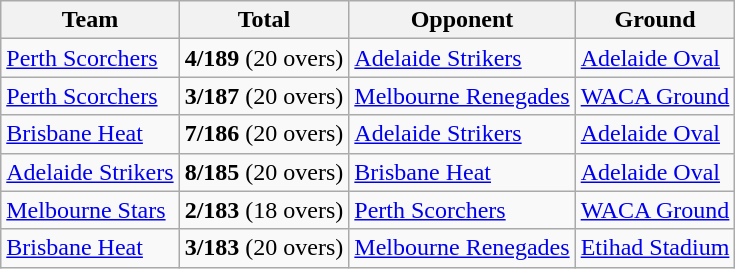<table class="wikitable">
<tr>
<th>Team</th>
<th>Total</th>
<th>Opponent</th>
<th>Ground</th>
</tr>
<tr>
<td><a href='#'>Perth Scorchers</a></td>
<td><strong>4/189</strong> (20 overs)</td>
<td><a href='#'>Adelaide Strikers</a></td>
<td><a href='#'>Adelaide Oval</a></td>
</tr>
<tr>
<td><a href='#'>Perth Scorchers</a></td>
<td><strong>3/187</strong> (20 overs)</td>
<td><a href='#'>Melbourne Renegades</a></td>
<td><a href='#'>WACA Ground</a></td>
</tr>
<tr>
<td><a href='#'>Brisbane Heat</a></td>
<td><strong>7/186</strong> (20 overs)</td>
<td><a href='#'>Adelaide Strikers</a></td>
<td><a href='#'>Adelaide Oval</a></td>
</tr>
<tr>
<td><a href='#'>Adelaide Strikers</a></td>
<td><strong>8/185</strong> (20 overs)</td>
<td><a href='#'>Brisbane Heat</a></td>
<td><a href='#'>Adelaide Oval</a></td>
</tr>
<tr>
<td><a href='#'>Melbourne Stars</a></td>
<td><strong>2/183</strong> (18 overs)</td>
<td><a href='#'>Perth Scorchers</a></td>
<td><a href='#'>WACA Ground</a></td>
</tr>
<tr>
<td><a href='#'>Brisbane Heat</a></td>
<td><strong>3/183</strong> (20 overs)</td>
<td><a href='#'>Melbourne Renegades</a></td>
<td><a href='#'>Etihad Stadium</a></td>
</tr>
</table>
